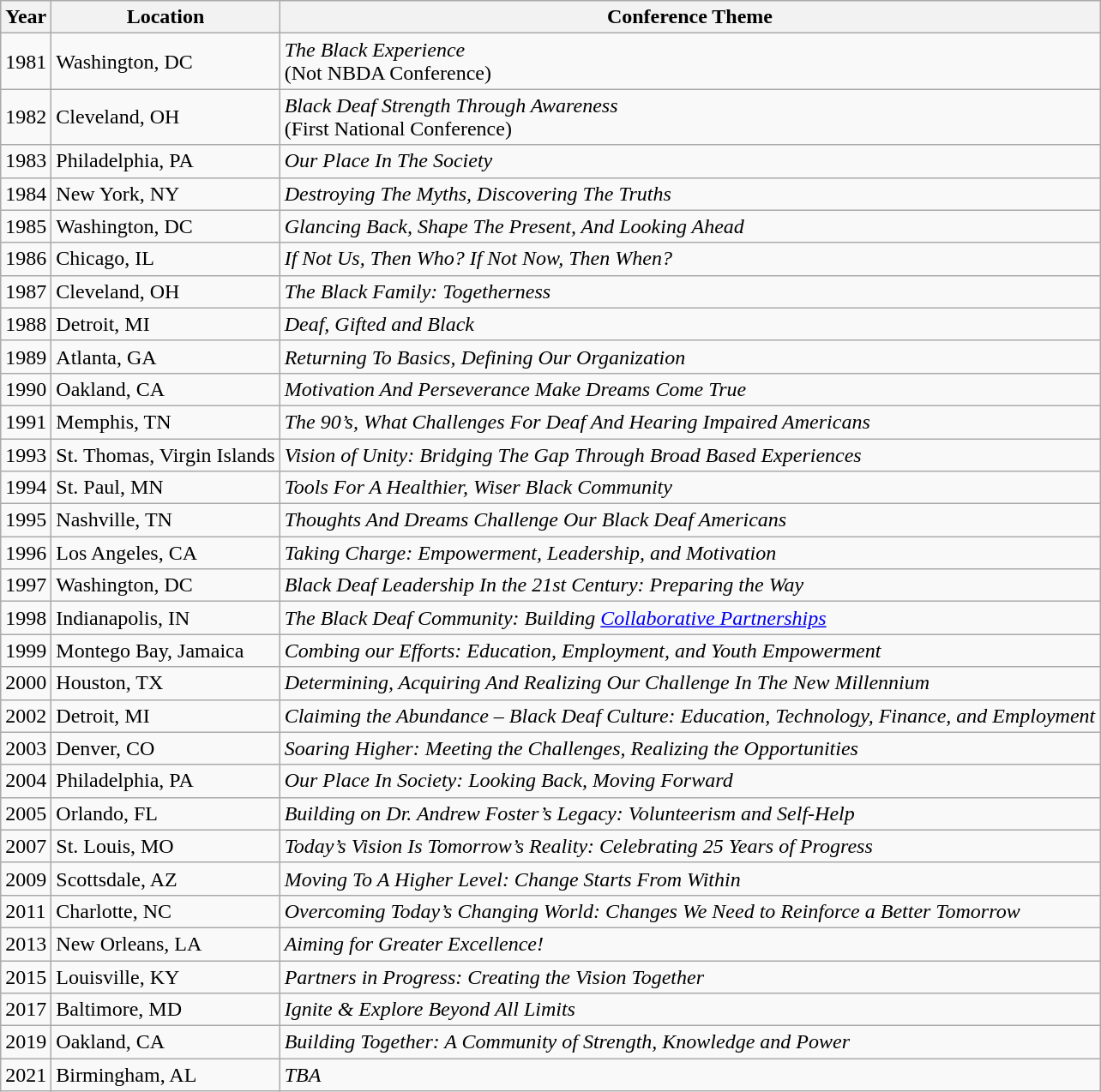<table class="wikitable sortable">
<tr>
<th>Year</th>
<th>Location</th>
<th>Conference Theme</th>
</tr>
<tr>
<td>1981</td>
<td>Washington, DC</td>
<td><em>The Black Experience</em><br>(Not NBDA Conference)</td>
</tr>
<tr>
<td>1982</td>
<td>Cleveland, OH</td>
<td><em>Black Deaf Strength Through Awareness</em><br>(First National Conference)</td>
</tr>
<tr>
<td>1983</td>
<td>Philadelphia, PA</td>
<td><em>Our Place In The Society</em></td>
</tr>
<tr>
<td>1984</td>
<td>New York, NY</td>
<td><em>Destroying The Myths, Discovering The Truths</em></td>
</tr>
<tr>
<td>1985</td>
<td>Washington, DC</td>
<td><em>Glancing Back, Shape The Present, And Looking Ahead</em></td>
</tr>
<tr>
<td>1986</td>
<td>Chicago, IL</td>
<td><em>If Not Us, Then Who? If Not Now, Then When?</em></td>
</tr>
<tr>
<td>1987</td>
<td>Cleveland, OH</td>
<td><em>The Black Family: Togetherness</em></td>
</tr>
<tr>
<td>1988</td>
<td>Detroit, MI</td>
<td><em>Deaf, Gifted and Black</em></td>
</tr>
<tr>
<td>1989</td>
<td>Atlanta, GA</td>
<td><em>Returning To Basics, Defining Our Organization</em></td>
</tr>
<tr>
<td>1990</td>
<td>Oakland, CA</td>
<td><em>Motivation And Perseverance Make Dreams Come True</em></td>
</tr>
<tr>
<td>1991</td>
<td>Memphis, TN</td>
<td><em>The 90’s, What Challenges For Deaf And Hearing Impaired Americans</em></td>
</tr>
<tr>
<td>1993</td>
<td>St. Thomas, Virgin Islands</td>
<td><em>Vision of Unity: Bridging The Gap Through Broad Based Experiences</em></td>
</tr>
<tr>
<td>1994</td>
<td>St. Paul, MN</td>
<td><em>Tools For A Healthier, Wiser Black Community</em></td>
</tr>
<tr>
<td>1995</td>
<td>Nashville, TN</td>
<td><em>Thoughts And Dreams Challenge Our Black Deaf Americans</em></td>
</tr>
<tr>
<td>1996</td>
<td>Los Angeles, CA</td>
<td><em>Taking Charge: Empowerment, Leadership, and Motivation</em></td>
</tr>
<tr>
<td>1997</td>
<td>Washington, DC</td>
<td><em>Black Deaf Leadership In the 21st Century: Preparing the Way</em></td>
</tr>
<tr>
<td>1998</td>
<td>Indianapolis, IN</td>
<td><em>The Black Deaf Community: Building <a href='#'>Collaborative Partnerships</a></em></td>
</tr>
<tr>
<td>1999</td>
<td>Montego Bay, Jamaica</td>
<td><em>Combing our Efforts: Education, Employment, and Youth Empowerment</em></td>
</tr>
<tr>
<td>2000</td>
<td>Houston, TX</td>
<td><em>Determining, Acquiring And Realizing Our Challenge In The New Millennium</em></td>
</tr>
<tr>
<td>2002</td>
<td>Detroit, MI</td>
<td><em>Claiming the Abundance – Black Deaf Culture: Education, Technology, Finance, and Employment</em></td>
</tr>
<tr>
<td>2003</td>
<td>Denver, CO</td>
<td><em>Soaring Higher: Meeting the Challenges, Realizing the Opportunities</em></td>
</tr>
<tr>
<td>2004</td>
<td>Philadelphia, PA</td>
<td><em>Our Place In Society: Looking Back, Moving Forward</em></td>
</tr>
<tr>
<td>2005</td>
<td>Orlando, FL</td>
<td><em>Building on Dr. Andrew Foster’s Legacy: Volunteerism and Self-Help</em></td>
</tr>
<tr>
<td>2007</td>
<td>St. Louis, MO</td>
<td><em>Today’s Vision Is Tomorrow’s Reality: Celebrating 25 Years of Progress</em></td>
</tr>
<tr>
<td>2009</td>
<td>Scottsdale, AZ</td>
<td><em>Moving To A Higher Level: Change Starts From Within</em></td>
</tr>
<tr>
<td>2011</td>
<td>Charlotte, NC</td>
<td><em>Overcoming Today’s Changing World: Changes We Need to Reinforce a Better Tomorrow</em></td>
</tr>
<tr>
<td>2013</td>
<td>New Orleans, LA</td>
<td><em>Aiming for Greater Excellence!</em></td>
</tr>
<tr>
<td>2015</td>
<td>Louisville, KY</td>
<td><em>Partners in Progress: Creating the Vision Together</em></td>
</tr>
<tr>
<td>2017</td>
<td>Baltimore, MD</td>
<td><em>Ignite & Explore Beyond All Limits</em></td>
</tr>
<tr>
<td>2019</td>
<td>Oakland, CA</td>
<td><em>Building Together: A Community of Strength, Knowledge and Power</em></td>
</tr>
<tr>
<td>2021</td>
<td>Birmingham, AL</td>
<td><em>TBA</em></td>
</tr>
</table>
